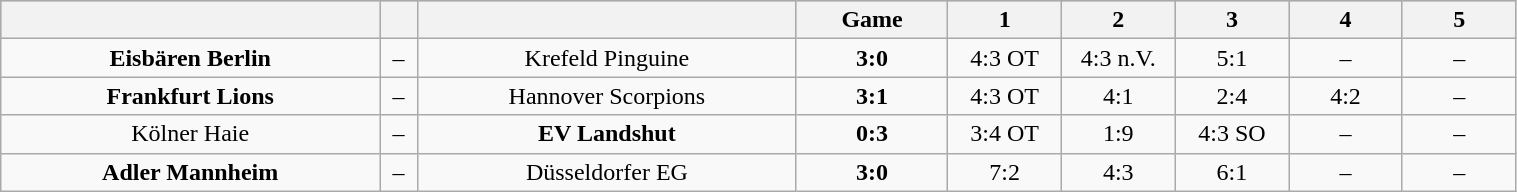<table class="wikitable" width="80%">
<tr style="background-color:#c0c0c0;">
<th style="width:25%;"></th>
<th style="width:2.5%;"></th>
<th style="width:25%;"></th>
<th style="width:10%;">Game</th>
<th style="width:7.5%;">1</th>
<th style="width:7.5%;">2</th>
<th style="width:7.5%;">3</th>
<th style="width:7.5%;">4</th>
<th style="width:7.5%;">5</th>
</tr>
<tr align="center">
<td><strong>Eisbären Berlin</strong></td>
<td>–</td>
<td>Krefeld Pinguine</td>
<td><strong>3:0</strong></td>
<td>4:3 OT</td>
<td>4:3 n.V.</td>
<td>5:1</td>
<td>–</td>
<td>–</td>
</tr>
<tr align="center">
<td><strong>Frankfurt Lions</strong></td>
<td>–</td>
<td>Hannover Scorpions</td>
<td><strong>3:1</strong></td>
<td>4:3 OT</td>
<td>4:1</td>
<td>2:4</td>
<td>4:2</td>
<td>–</td>
</tr>
<tr align="center">
<td>Kölner Haie</td>
<td>–</td>
<td><strong>EV Landshut</strong></td>
<td><strong>0:3</strong></td>
<td>3:4 OT</td>
<td>1:9</td>
<td>4:3 SO</td>
<td>–</td>
<td>–</td>
</tr>
<tr align="center">
<td><strong>Adler Mannheim</strong></td>
<td>–</td>
<td>Düsseldorfer EG</td>
<td><strong>3:0</strong></td>
<td>7:2</td>
<td>4:3</td>
<td>6:1</td>
<td>–</td>
<td>–</td>
</tr>
</table>
